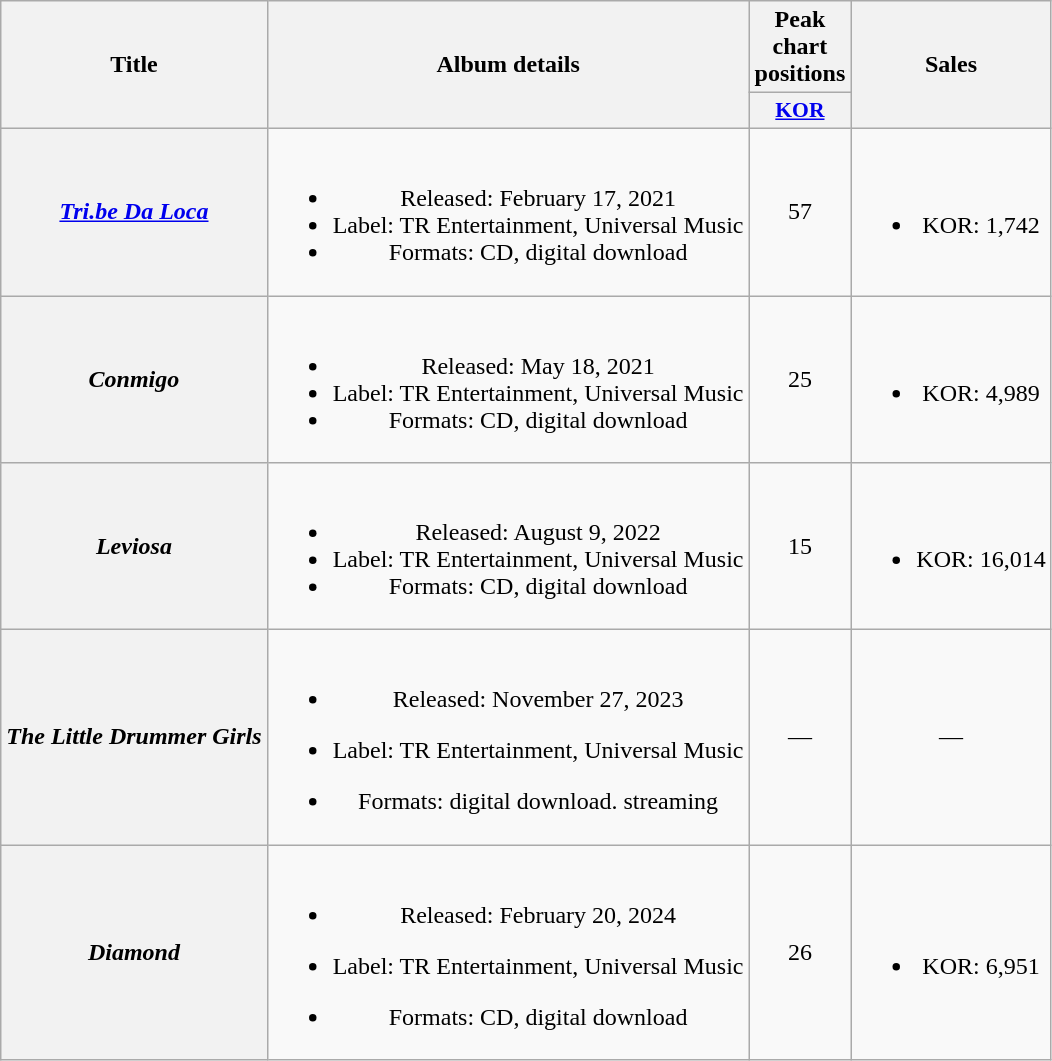<table class="wikitable plainrowheaders" style="text-align:center">
<tr>
<th scope="col" rowspan="2">Title</th>
<th scope="col" rowspan="2">Album details</th>
<th scope="col">Peak chart positions</th>
<th scope="col" rowspan="2">Sales</th>
</tr>
<tr>
<th scope="col" style="font-size:90%; width:3em"><a href='#'>KOR</a><br></th>
</tr>
<tr>
<th scope="row"><em><a href='#'>Tri.be Da Loca</a></em></th>
<td><br><ul><li>Released: February 17, 2021</li><li>Label: TR Entertainment, Universal Music</li><li>Formats: CD, digital download</li></ul></td>
<td>57</td>
<td><br><ul><li>KOR: 1,742</li></ul></td>
</tr>
<tr>
<th scope="row"><em>Conmigo</em></th>
<td><br><ul><li>Released: May 18, 2021</li><li>Label: TR Entertainment, Universal Music</li><li>Formats: CD, digital download</li></ul></td>
<td>25</td>
<td><br><ul><li>KOR: 4,989</li></ul></td>
</tr>
<tr>
<th scope="row"><em>Leviosa</em></th>
<td><br><ul><li>Released: August 9, 2022</li><li>Label: TR Entertainment, Universal Music</li><li>Formats: CD, digital download</li></ul></td>
<td>15</td>
<td><br><ul><li>KOR: 16,014</li></ul></td>
</tr>
<tr>
<th scope="row"><em>The Little Drummer Girls</em></th>
<td><br><ul><li>Released: November 27, 2023</li></ul><ul><li>Label: TR Entertainment, Universal Music</li></ul><ul><li>Formats: digital download. streaming</li></ul></td>
<td>—</td>
<td>—</td>
</tr>
<tr>
<th scope="row"><em>Diamond</em></th>
<td><br><ul><li>Released: February 20, 2024</li></ul><ul><li>Label: TR Entertainment, Universal Music</li></ul><ul><li>Formats: CD, digital download</li></ul></td>
<td>26</td>
<td><br><ul><li>KOR: 6,951</li></ul></td>
</tr>
</table>
